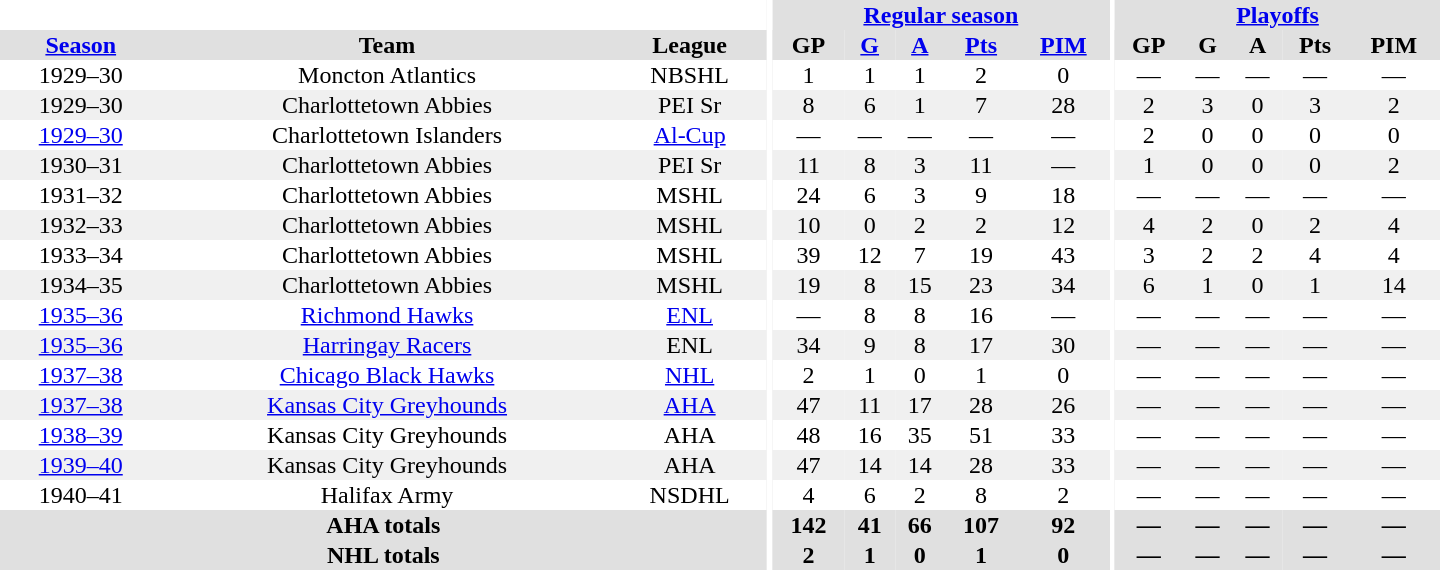<table border="0" cellpadding="1" cellspacing="0" style="text-align:center; width:60em">
<tr bgcolor="#e0e0e0">
<th colspan="3" bgcolor="#ffffff"></th>
<th rowspan="100" bgcolor="#ffffff"></th>
<th colspan="5"><a href='#'>Regular season</a></th>
<th rowspan="100" bgcolor="#ffffff"></th>
<th colspan="5"><a href='#'>Playoffs</a></th>
</tr>
<tr bgcolor="#e0e0e0">
<th><a href='#'>Season</a></th>
<th>Team</th>
<th>League</th>
<th>GP</th>
<th><a href='#'>G</a></th>
<th><a href='#'>A</a></th>
<th><a href='#'>Pts</a></th>
<th><a href='#'>PIM</a></th>
<th>GP</th>
<th>G</th>
<th>A</th>
<th>Pts</th>
<th>PIM</th>
</tr>
<tr>
<td>1929–30</td>
<td>Moncton Atlantics</td>
<td>NBSHL</td>
<td>1</td>
<td>1</td>
<td>1</td>
<td>2</td>
<td>0</td>
<td>—</td>
<td>—</td>
<td>—</td>
<td>—</td>
<td>—</td>
</tr>
<tr bgcolor="#f0f0f0">
<td>1929–30</td>
<td>Charlottetown Abbies</td>
<td>PEI Sr</td>
<td>8</td>
<td>6</td>
<td>1</td>
<td>7</td>
<td>28</td>
<td>2</td>
<td>3</td>
<td>0</td>
<td>3</td>
<td>2</td>
</tr>
<tr>
<td><a href='#'>1929–30</a></td>
<td>Charlottetown Islanders</td>
<td><a href='#'>Al-Cup</a></td>
<td>—</td>
<td>—</td>
<td>—</td>
<td>—</td>
<td>—</td>
<td>2</td>
<td>0</td>
<td>0</td>
<td>0</td>
<td>0</td>
</tr>
<tr bgcolor="#f0f0f0">
<td>1930–31</td>
<td>Charlottetown Abbies</td>
<td>PEI Sr</td>
<td>11</td>
<td>8</td>
<td>3</td>
<td>11</td>
<td>—</td>
<td>1</td>
<td>0</td>
<td>0</td>
<td>0</td>
<td>2</td>
</tr>
<tr>
<td>1931–32</td>
<td>Charlottetown Abbies</td>
<td>MSHL</td>
<td>24</td>
<td>6</td>
<td>3</td>
<td>9</td>
<td>18</td>
<td>—</td>
<td>—</td>
<td>—</td>
<td>—</td>
<td>—</td>
</tr>
<tr bgcolor="#f0f0f0">
<td>1932–33</td>
<td>Charlottetown Abbies</td>
<td>MSHL</td>
<td>10</td>
<td>0</td>
<td>2</td>
<td>2</td>
<td>12</td>
<td>4</td>
<td>2</td>
<td>0</td>
<td>2</td>
<td>4</td>
</tr>
<tr>
<td>1933–34</td>
<td>Charlottetown Abbies</td>
<td>MSHL</td>
<td>39</td>
<td>12</td>
<td>7</td>
<td>19</td>
<td>43</td>
<td>3</td>
<td>2</td>
<td>2</td>
<td>4</td>
<td>4</td>
</tr>
<tr bgcolor="#f0f0f0">
<td>1934–35</td>
<td>Charlottetown Abbies</td>
<td>MSHL</td>
<td>19</td>
<td>8</td>
<td>15</td>
<td>23</td>
<td>34</td>
<td>6</td>
<td>1</td>
<td>0</td>
<td>1</td>
<td>14</td>
</tr>
<tr>
<td><a href='#'>1935–36</a></td>
<td><a href='#'>Richmond Hawks</a></td>
<td><a href='#'>ENL</a></td>
<td>—</td>
<td>8</td>
<td>8</td>
<td>16</td>
<td>—</td>
<td>—</td>
<td>—</td>
<td>—</td>
<td>—</td>
<td>—</td>
</tr>
<tr bgcolor="#f0f0f0">
<td><a href='#'>1935–36</a></td>
<td><a href='#'>Harringay Racers</a></td>
<td>ENL</td>
<td>34</td>
<td>9</td>
<td>8</td>
<td>17</td>
<td>30</td>
<td>—</td>
<td>—</td>
<td>—</td>
<td>—</td>
<td>—</td>
</tr>
<tr>
<td><a href='#'>1937–38</a></td>
<td><a href='#'>Chicago Black Hawks</a></td>
<td><a href='#'>NHL</a></td>
<td>2</td>
<td>1</td>
<td>0</td>
<td>1</td>
<td>0</td>
<td>—</td>
<td>—</td>
<td>—</td>
<td>—</td>
<td>—</td>
</tr>
<tr bgcolor="#f0f0f0">
<td><a href='#'>1937–38</a></td>
<td><a href='#'>Kansas City Greyhounds</a></td>
<td><a href='#'>AHA</a></td>
<td>47</td>
<td>11</td>
<td>17</td>
<td>28</td>
<td>26</td>
<td>—</td>
<td>—</td>
<td>—</td>
<td>—</td>
<td>—</td>
</tr>
<tr>
<td><a href='#'>1938–39</a></td>
<td>Kansas City Greyhounds</td>
<td>AHA</td>
<td>48</td>
<td>16</td>
<td>35</td>
<td>51</td>
<td>33</td>
<td>—</td>
<td>—</td>
<td>—</td>
<td>—</td>
<td>—</td>
</tr>
<tr bgcolor="#f0f0f0">
<td><a href='#'>1939–40</a></td>
<td>Kansas City Greyhounds</td>
<td>AHA</td>
<td>47</td>
<td>14</td>
<td>14</td>
<td>28</td>
<td>33</td>
<td>—</td>
<td>—</td>
<td>—</td>
<td>—</td>
<td>—</td>
</tr>
<tr>
<td>1940–41</td>
<td>Halifax Army</td>
<td>NSDHL</td>
<td>4</td>
<td>6</td>
<td>2</td>
<td>8</td>
<td>2</td>
<td>—</td>
<td>—</td>
<td>—</td>
<td>—</td>
<td>—</td>
</tr>
<tr bgcolor="#e0e0e0">
<th colspan="3">AHA totals</th>
<th>142</th>
<th>41</th>
<th>66</th>
<th>107</th>
<th>92</th>
<th>—</th>
<th>—</th>
<th>—</th>
<th>—</th>
<th>—</th>
</tr>
<tr bgcolor="#e0e0e0">
<th colspan="3">NHL totals</th>
<th>2</th>
<th>1</th>
<th>0</th>
<th>1</th>
<th>0</th>
<th>—</th>
<th>—</th>
<th>—</th>
<th>—</th>
<th>—</th>
</tr>
</table>
